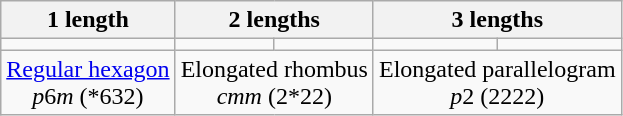<table class=wikitable>
<tr>
<th>1 length</th>
<th colspan=2>2 lengths</th>
<th colspan=2>3 lengths</th>
</tr>
<tr valign=top align=center>
<td></td>
<td></td>
<td></td>
<td></td>
<td></td>
</tr>
<tr valign=top align=center>
<td><a href='#'>Regular hexagon</a><br><em>p</em>6<em>m</em> (*632)</td>
<td colspan=2>Elongated rhombus<br><em>cmm</em> (2*22)</td>
<td colspan=2>Elongated parallelogram<br><em>p</em>2 (2222)</td>
</tr>
</table>
